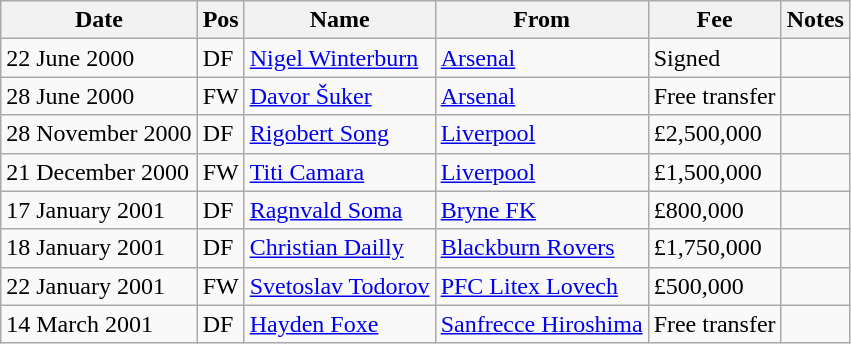<table class="wikitable">
<tr>
<th>Date</th>
<th>Pos</th>
<th>Name</th>
<th>From</th>
<th>Fee</th>
<th>Notes</th>
</tr>
<tr>
<td>22 June 2000</td>
<td>DF</td>
<td><a href='#'>Nigel Winterburn</a></td>
<td><a href='#'>Arsenal</a></td>
<td>Signed</td>
<td></td>
</tr>
<tr>
<td>28 June 2000</td>
<td>FW</td>
<td><a href='#'>Davor Šuker</a></td>
<td><a href='#'>Arsenal</a></td>
<td>Free transfer</td>
<td></td>
</tr>
<tr>
<td>28 November 2000</td>
<td>DF</td>
<td><a href='#'>Rigobert Song</a></td>
<td><a href='#'>Liverpool</a></td>
<td>£2,500,000</td>
<td></td>
</tr>
<tr>
<td>21 December 2000</td>
<td>FW</td>
<td><a href='#'>Titi Camara</a></td>
<td><a href='#'>Liverpool</a></td>
<td>£1,500,000</td>
<td></td>
</tr>
<tr>
<td>17 January 2001</td>
<td>DF</td>
<td><a href='#'>Ragnvald Soma</a></td>
<td><a href='#'>Bryne FK</a></td>
<td>£800,000</td>
<td></td>
</tr>
<tr>
<td>18 January 2001</td>
<td>DF</td>
<td><a href='#'>Christian Dailly</a></td>
<td><a href='#'>Blackburn Rovers</a></td>
<td>£1,750,000</td>
<td></td>
</tr>
<tr>
<td>22 January 2001</td>
<td>FW</td>
<td><a href='#'>Svetoslav Todorov</a></td>
<td><a href='#'>PFC Litex Lovech</a></td>
<td>£500,000</td>
<td></td>
</tr>
<tr>
<td>14 March 2001</td>
<td>DF</td>
<td><a href='#'>Hayden Foxe</a></td>
<td><a href='#'>Sanfrecce Hiroshima</a></td>
<td>Free transfer</td>
<td></td>
</tr>
</table>
